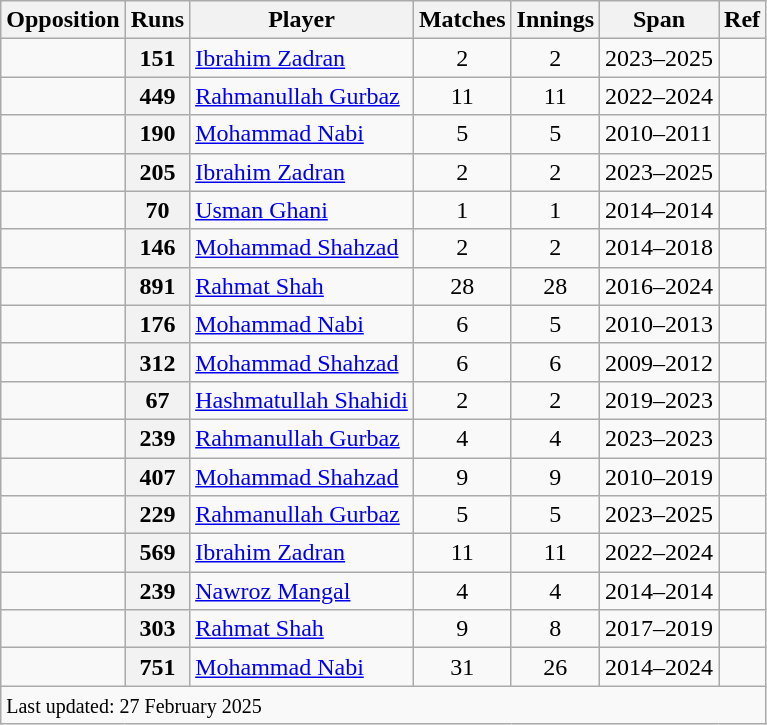<table class="wikitable plainrowheaders sortable">
<tr>
<th scope="col">Opposition</th>
<th scope="col">Runs</th>
<th scope="col">Player</th>
<th scope="col">Matches</th>
<th scope="col">Innings</th>
<th scope="col">Span</th>
<th scope="col">Ref</th>
</tr>
<tr>
<td></td>
<th scope=row style=text-align:center;>151</th>
<td><a href='#'>Ibrahim Zadran</a></td>
<td align="center">2</td>
<td align="center">2</td>
<td>2023–2025</td>
<td></td>
</tr>
<tr>
<td></td>
<th scope=row style=text-align:center;>449</th>
<td><a href='#'>Rahmanullah Gurbaz</a></td>
<td align="center">11</td>
<td align=center>11</td>
<td>2022–2024</td>
<td></td>
</tr>
<tr>
<td></td>
<th scope=row style=text-align:center;>190</th>
<td><a href='#'>Mohammad Nabi</a></td>
<td align="center">5</td>
<td align=center>5</td>
<td>2010–2011</td>
<td></td>
</tr>
<tr>
<td></td>
<th scope="row" style="text-align:center;">205</th>
<td><a href='#'>Ibrahim Zadran</a></td>
<td align="center">2</td>
<td align="center">2</td>
<td>2023–2025</td>
<td></td>
</tr>
<tr>
<td></td>
<th scope=row style=text-align:center;>70</th>
<td><a href='#'>Usman Ghani</a></td>
<td align="center">1</td>
<td align=center>1</td>
<td>2014–2014</td>
<td></td>
</tr>
<tr>
<td></td>
<th scope=row style=text-align:center;>146</th>
<td><a href='#'>Mohammad Shahzad</a></td>
<td align="center">2</td>
<td align=center>2</td>
<td>2014–2018</td>
<td></td>
</tr>
<tr>
<td></td>
<th scope=row style=text-align:center;>891</th>
<td><a href='#'>Rahmat Shah</a></td>
<td align="center">28</td>
<td align=center>28</td>
<td>2016–2024</td>
<td></td>
</tr>
<tr>
<td></td>
<th scope=row style=text-align:center;>176</th>
<td><a href='#'>Mohammad Nabi</a></td>
<td align="center">6</td>
<td align="center">5</td>
<td>2010–2013</td>
<td></td>
</tr>
<tr>
<td></td>
<th scope=row style=text-align:center;>312</th>
<td><a href='#'>Mohammad Shahzad</a></td>
<td align="center">6</td>
<td align=center>6</td>
<td>2009–2012</td>
<td></td>
</tr>
<tr>
<td></td>
<th scope="row" style="text-align:center;">67</th>
<td><a href='#'>Hashmatullah Shahidi</a></td>
<td align="center">2</td>
<td align="center">2</td>
<td>2019–2023</td>
<td></td>
</tr>
<tr>
<td></td>
<th scope=row style=text-align:center;>239</th>
<td><a href='#'>Rahmanullah Gurbaz</a></td>
<td align="center">4</td>
<td align="center">4</td>
<td>2023–2023</td>
<td></td>
</tr>
<tr>
<td></td>
<th scope=row style=text-align:center;>407</th>
<td><a href='#'>Mohammad Shahzad</a></td>
<td align="center">9</td>
<td align=center>9</td>
<td>2010–2019</td>
<td></td>
</tr>
<tr>
<td></td>
<th scope=row style=text-align:center;>229</th>
<td><a href='#'>Rahmanullah Gurbaz</a></td>
<td align="center">5</td>
<td align=center>5</td>
<td>2023–2025</td>
<td></td>
</tr>
<tr>
<td></td>
<th scope=row style=text-align:center;>569</th>
<td><a href='#'>Ibrahim Zadran</a></td>
<td align="center">11</td>
<td align="center">11</td>
<td>2022–2024</td>
<td></td>
</tr>
<tr>
<td></td>
<th scope=row style=text-align:center;>239</th>
<td><a href='#'>Nawroz Mangal</a></td>
<td align="center">4</td>
<td align="center">4</td>
<td>2014–2014</td>
<td></td>
</tr>
<tr>
<td></td>
<th scope="row" style="text-align:center;">303</th>
<td><a href='#'>Rahmat Shah</a></td>
<td align="center">9</td>
<td align=center>8</td>
<td>2017–2019</td>
<td></td>
</tr>
<tr>
<td></td>
<th scope="row" style="text-align:center;">751</th>
<td><a href='#'>Mohammad Nabi</a></td>
<td align="center">31</td>
<td align=center>26</td>
<td>2014–2024</td>
<td></td>
</tr>
<tr>
<td colspan=7><small>Last updated: 27 February 2025</small></td>
</tr>
</table>
